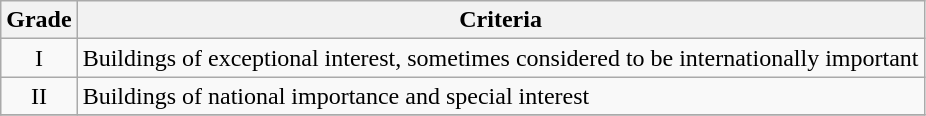<table class="wikitable" border="1">
<tr>
<th>Grade</th>
<th>Criteria</th>
</tr>
<tr>
<td align="center" >I</td>
<td>Buildings of exceptional interest, sometimes considered to be internationally important</td>
</tr>
<tr>
<td align="center" >II</td>
<td>Buildings of national importance and special interest</td>
</tr>
<tr>
</tr>
</table>
